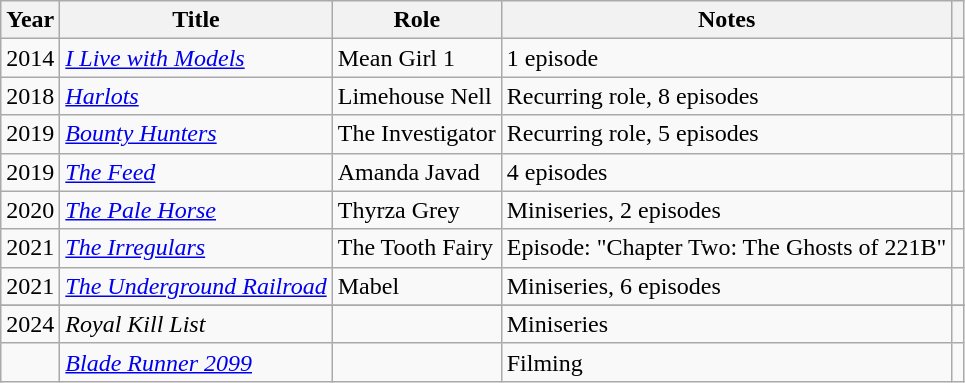<table class="wikitable">
<tr>
<th>Year</th>
<th>Title</th>
<th>Role</th>
<th>Notes</th>
<th></th>
</tr>
<tr>
<td>2014</td>
<td><em><a href='#'>I Live with Models</a></em></td>
<td>Mean Girl 1</td>
<td>1 episode</td>
<td></td>
</tr>
<tr>
<td>2018</td>
<td><em><a href='#'>Harlots</a></em></td>
<td>Limehouse Nell</td>
<td>Recurring role, 8 episodes</td>
<td></td>
</tr>
<tr>
<td>2019</td>
<td><em><a href='#'>Bounty Hunters</a></em></td>
<td>The Investigator</td>
<td>Recurring role, 5 episodes</td>
<td></td>
</tr>
<tr>
<td>2019</td>
<td><em><a href='#'>The Feed</a></em></td>
<td>Amanda Javad</td>
<td>4 episodes</td>
<td></td>
</tr>
<tr>
<td>2020</td>
<td><em><a href='#'>The Pale Horse</a></em></td>
<td>Thyrza Grey</td>
<td>Miniseries, 2 episodes</td>
<td></td>
</tr>
<tr>
<td>2021</td>
<td><em><a href='#'>The Irregulars</a></em></td>
<td>The Tooth Fairy</td>
<td>Episode: "Chapter Two: The Ghosts of 221B"</td>
<td></td>
</tr>
<tr>
<td>2021</td>
<td><em><a href='#'>The Underground Railroad</a></em></td>
<td>Mabel</td>
<td>Miniseries, 6 episodes</td>
<td></td>
</tr>
<tr>
</tr>
<tr>
<td>2024</td>
<td><em>Royal Kill List</em></td>
<td></td>
<td>Miniseries</td>
<td></td>
</tr>
<tr>
<td></td>
<td><em><a href='#'>Blade Runner 2099</a></em></td>
<td></td>
<td>Filming</td>
</tr>
</table>
